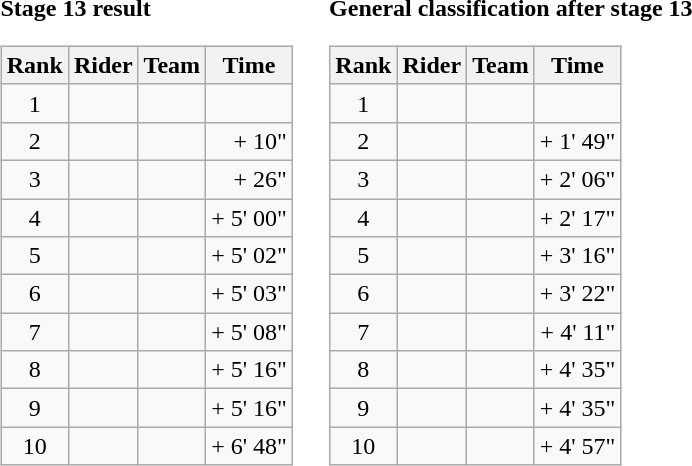<table>
<tr>
<td><strong>Stage 13 result</strong><br><table class="wikitable">
<tr>
<th scope="col">Rank</th>
<th scope="col">Rider</th>
<th scope="col">Team</th>
<th scope="col">Time</th>
</tr>
<tr>
<td style="text-align:center;">1</td>
<td></td>
<td></td>
<td style="text-align:right;"></td>
</tr>
<tr>
<td style="text-align:center;">2</td>
<td></td>
<td></td>
<td style="text-align:right;">+ 10"</td>
</tr>
<tr>
<td style="text-align:center;">3</td>
<td></td>
<td></td>
<td style="text-align:right;">+ 26"</td>
</tr>
<tr>
<td style="text-align:center;">4</td>
<td></td>
<td></td>
<td style="text-align:right;">+ 5' 00"</td>
</tr>
<tr>
<td style="text-align:center;">5</td>
<td></td>
<td></td>
<td style="text-align:right;">+ 5' 02"</td>
</tr>
<tr>
<td style="text-align:center;">6</td>
<td></td>
<td></td>
<td style="text-align:right;">+ 5' 03"</td>
</tr>
<tr>
<td style="text-align:center;">7</td>
<td></td>
<td></td>
<td style="text-align:right;">+ 5' 08"</td>
</tr>
<tr>
<td style="text-align:center;">8</td>
<td></td>
<td></td>
<td style="text-align:right;">+ 5' 16"</td>
</tr>
<tr>
<td style="text-align:center;">9</td>
<td></td>
<td></td>
<td style="text-align:right;">+ 5' 16"</td>
</tr>
<tr>
<td style="text-align:center;">10</td>
<td></td>
<td></td>
<td style="text-align:right;">+ 6' 48"</td>
</tr>
</table>
</td>
<td></td>
<td><strong>General classification after stage 13</strong><br><table class="wikitable">
<tr>
<th scope="col">Rank</th>
<th scope="col">Rider</th>
<th scope="col">Team</th>
<th scope="col">Time</th>
</tr>
<tr>
<td style="text-align:center;">1</td>
<td> </td>
<td></td>
<td style="text-align:right;"></td>
</tr>
<tr>
<td style="text-align:center;">2</td>
<td></td>
<td></td>
<td style="text-align:right;">+ 1' 49"</td>
</tr>
<tr>
<td style="text-align:center;">3</td>
<td></td>
<td></td>
<td style="text-align:right;">+ 2' 06"</td>
</tr>
<tr>
<td style="text-align:center;">4</td>
<td></td>
<td></td>
<td style="text-align:right;">+ 2' 17"</td>
</tr>
<tr>
<td style="text-align:center;">5</td>
<td></td>
<td></td>
<td style="text-align:right;">+ 3' 16"</td>
</tr>
<tr>
<td style="text-align:center;">6</td>
<td></td>
<td></td>
<td style="text-align:right;">+ 3' 22"</td>
</tr>
<tr>
<td style="text-align:center;">7</td>
<td></td>
<td></td>
<td style="text-align:right;">+ 4' 11"</td>
</tr>
<tr>
<td style="text-align:center;">8</td>
<td></td>
<td></td>
<td style="text-align:right;">+ 4' 35"</td>
</tr>
<tr>
<td style="text-align:center;">9</td>
<td></td>
<td></td>
<td style="text-align:right;">+ 4' 35"</td>
</tr>
<tr>
<td style="text-align:center;">10</td>
<td></td>
<td></td>
<td style="text-align:right;">+ 4' 57"</td>
</tr>
</table>
</td>
</tr>
</table>
